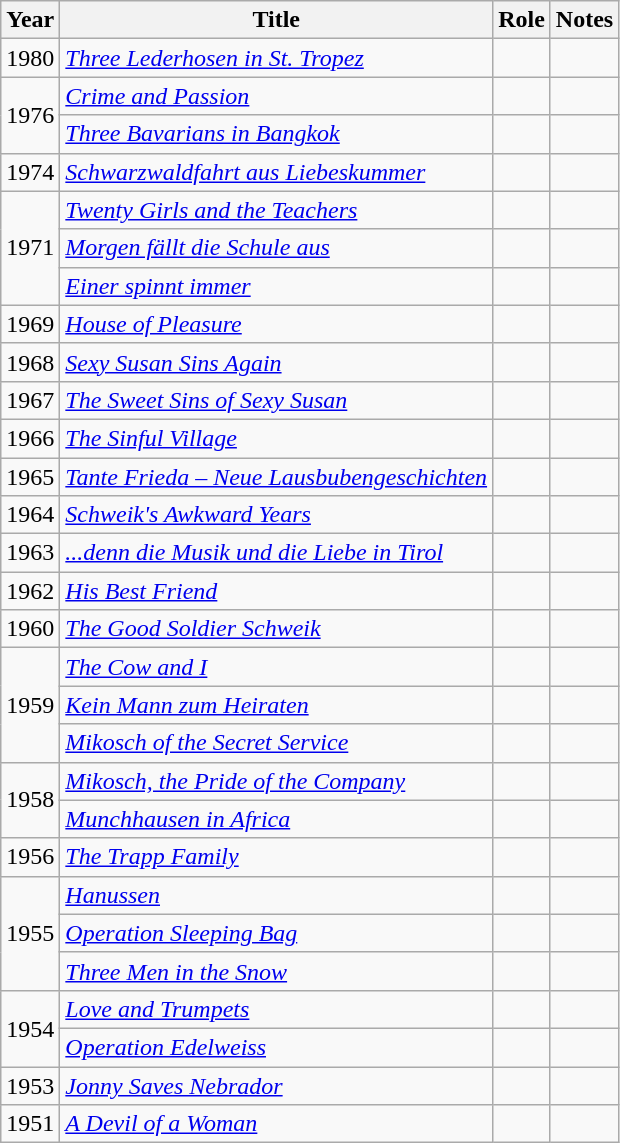<table class="wikitable sortable">
<tr>
<th>Year</th>
<th>Title</th>
<th>Role</th>
<th class="unsortable">Notes</th>
</tr>
<tr>
<td>1980</td>
<td><em><a href='#'>Three Lederhosen in St. Tropez</a></em></td>
<td></td>
<td></td>
</tr>
<tr>
<td rowspan=2>1976</td>
<td><em><a href='#'>Crime and Passion</a></em></td>
<td></td>
<td></td>
</tr>
<tr>
<td><em><a href='#'>Three Bavarians in Bangkok</a></em></td>
<td></td>
<td></td>
</tr>
<tr>
<td>1974</td>
<td><em><a href='#'>Schwarzwaldfahrt aus Liebeskummer</a></em></td>
<td></td>
<td></td>
</tr>
<tr>
<td rowspan=3>1971</td>
<td><em><a href='#'>Twenty Girls and the Teachers</a></em></td>
<td></td>
<td></td>
</tr>
<tr>
<td><em><a href='#'>Morgen fällt die Schule aus</a></em></td>
<td></td>
<td></td>
</tr>
<tr>
<td><em><a href='#'>Einer spinnt immer</a></em></td>
<td></td>
<td></td>
</tr>
<tr>
<td>1969</td>
<td><em><a href='#'>House of Pleasure</a></em></td>
<td></td>
<td></td>
</tr>
<tr>
<td>1968</td>
<td><em><a href='#'>Sexy Susan Sins Again</a></em></td>
<td></td>
<td></td>
</tr>
<tr>
<td>1967</td>
<td><em><a href='#'>The Sweet Sins of Sexy Susan</a></em></td>
<td></td>
<td></td>
</tr>
<tr Sexy Susan Sins Again>
<td>1966</td>
<td><em><a href='#'>The Sinful Village</a></em></td>
<td></td>
<td></td>
</tr>
<tr>
<td>1965</td>
<td><em><a href='#'>Tante Frieda – Neue Lausbubengeschichten</a></em></td>
<td></td>
<td></td>
</tr>
<tr>
<td>1964</td>
<td><em><a href='#'>Schweik's Awkward Years</a></em></td>
<td></td>
<td></td>
</tr>
<tr>
<td>1963</td>
<td><em><a href='#'>...denn die Musik und die Liebe in Tirol</a></em></td>
<td></td>
<td></td>
</tr>
<tr>
<td>1962</td>
<td><em><a href='#'>His Best Friend</a></em></td>
<td></td>
<td></td>
</tr>
<tr>
<td>1960</td>
<td><em><a href='#'>The Good Soldier Schweik</a></em></td>
<td></td>
<td></td>
</tr>
<tr>
<td rowspan=3>1959</td>
<td><em><a href='#'>The Cow and I</a></em></td>
<td></td>
<td></td>
</tr>
<tr>
<td><em><a href='#'>Kein Mann zum Heiraten</a></em></td>
<td></td>
<td></td>
</tr>
<tr>
<td><em><a href='#'>Mikosch of the Secret Service</a></em></td>
<td></td>
<td></td>
</tr>
<tr>
<td rowspan=2>1958</td>
<td><em><a href='#'>Mikosch, the Pride of the Company</a></em></td>
<td></td>
<td></td>
</tr>
<tr>
<td><em><a href='#'>Munchhausen in Africa</a></em></td>
<td></td>
<td></td>
</tr>
<tr>
<td>1956</td>
<td><em><a href='#'>The Trapp Family</a></em></td>
<td></td>
<td></td>
</tr>
<tr>
<td rowspan=3>1955</td>
<td><em><a href='#'>Hanussen</a></em></td>
<td></td>
<td></td>
</tr>
<tr>
<td><em><a href='#'>Operation Sleeping Bag</a></em></td>
<td></td>
<td></td>
</tr>
<tr>
<td><em><a href='#'>Three Men in the Snow</a></em></td>
<td></td>
<td></td>
</tr>
<tr>
<td rowspan=2>1954</td>
<td><em><a href='#'>Love and Trumpets</a></em></td>
<td></td>
<td></td>
</tr>
<tr>
<td><em><a href='#'>Operation Edelweiss</a></em></td>
<td></td>
<td></td>
</tr>
<tr>
<td>1953</td>
<td><em><a href='#'>Jonny Saves Nebrador</a></em></td>
<td></td>
<td></td>
</tr>
<tr>
<td>1951</td>
<td><em><a href='#'>A Devil of a Woman</a></em></td>
<td></td>
<td></td>
</tr>
</table>
